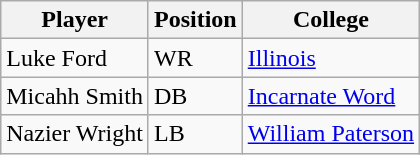<table class="wikitable">
<tr>
<th>Player</th>
<th>Position</th>
<th>College</th>
</tr>
<tr>
<td>Luke Ford</td>
<td>WR</td>
<td><a href='#'>Illinois</a></td>
</tr>
<tr>
<td>Micahh Smith</td>
<td>DB</td>
<td><a href='#'>Incarnate Word</a></td>
</tr>
<tr>
<td>Nazier Wright</td>
<td>LB</td>
<td><a href='#'>William Paterson</a></td>
</tr>
</table>
